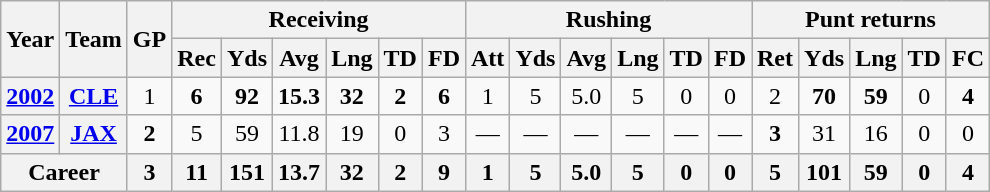<table class="wikitable" style="text-align:center;">
<tr>
<th rowspan="2">Year</th>
<th rowspan="2">Team</th>
<th rowspan="2">GP</th>
<th colspan="6">Receiving</th>
<th colspan="6">Rushing</th>
<th colspan="5">Punt returns</th>
</tr>
<tr>
<th>Rec</th>
<th>Yds</th>
<th>Avg</th>
<th>Lng</th>
<th>TD</th>
<th>FD</th>
<th>Att</th>
<th>Yds</th>
<th>Avg</th>
<th>Lng</th>
<th>TD</th>
<th>FD</th>
<th>Ret</th>
<th>Yds</th>
<th>Lng</th>
<th>TD</th>
<th>FC</th>
</tr>
<tr>
<th><a href='#'>2002</a></th>
<th><a href='#'>CLE</a></th>
<td>1</td>
<td><strong>6</strong></td>
<td><strong>92</strong></td>
<td><strong>15.3</strong></td>
<td><strong>32</strong></td>
<td><strong>2</strong></td>
<td><strong>6</strong></td>
<td>1</td>
<td>5</td>
<td>5.0</td>
<td>5</td>
<td>0</td>
<td>0</td>
<td>2</td>
<td><strong>70</strong></td>
<td><strong>59</strong></td>
<td>0</td>
<td><strong>4</strong></td>
</tr>
<tr>
<th><a href='#'>2007</a></th>
<th><a href='#'>JAX</a></th>
<td><strong>2</strong></td>
<td>5</td>
<td>59</td>
<td>11.8</td>
<td>19</td>
<td>0</td>
<td>3</td>
<td>—</td>
<td>—</td>
<td>—</td>
<td>—</td>
<td>—</td>
<td>—</td>
<td><strong>3</strong></td>
<td>31</td>
<td>16</td>
<td>0</td>
<td>0</td>
</tr>
<tr>
<th colspan="2">Career</th>
<th>3</th>
<th>11</th>
<th>151</th>
<th>13.7</th>
<th>32</th>
<th>2</th>
<th>9</th>
<th>1</th>
<th>5</th>
<th>5.0</th>
<th>5</th>
<th>0</th>
<th>0</th>
<th>5</th>
<th>101</th>
<th>59</th>
<th>0</th>
<th>4</th>
</tr>
</table>
